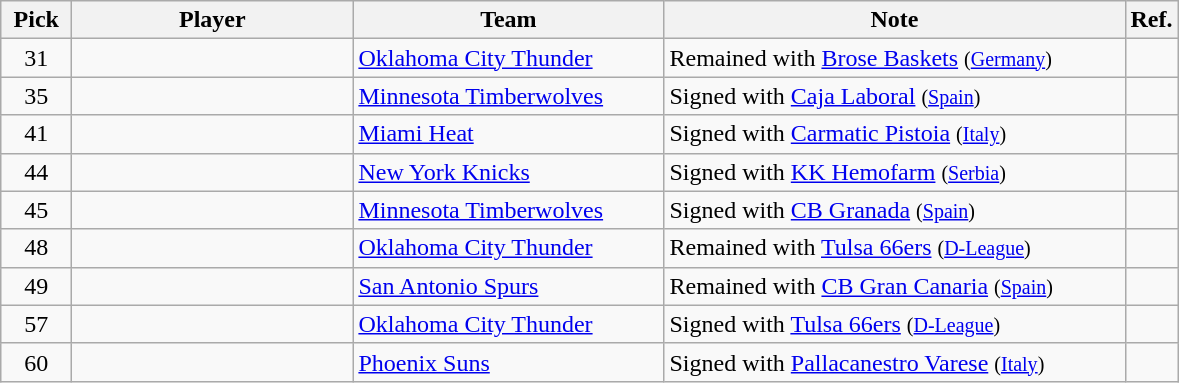<table class="wikitable sortable" style="text-align:left">
<tr>
<th style="width:40px">Pick</th>
<th style="width:180px">Player</th>
<th style="width:200px">Team</th>
<th style="width:300px">Note</th>
<th style="width:10px" class="unsortable">Ref.</th>
</tr>
<tr>
<td align=center>31</td>
<td> </td>
<td><a href='#'>Oklahoma City Thunder</a></td>
<td>Remained with <a href='#'>Brose Baskets</a> <small>(<a href='#'>Germany</a>)</small></td>
<td align=center></td>
</tr>
<tr>
<td align=center>35</td>
<td> </td>
<td><a href='#'>Minnesota Timberwolves</a></td>
<td>Signed with <a href='#'>Caja Laboral</a> <small>(<a href='#'>Spain</a>)</small></td>
<td align=center></td>
</tr>
<tr>
<td align=center>41</td>
<td> </td>
<td><a href='#'>Miami Heat</a></td>
<td>Signed with <a href='#'>Carmatic Pistoia</a> <small>(<a href='#'>Italy</a>)</small></td>
<td align=center></td>
</tr>
<tr>
<td align=center>44</td>
<td> </td>
<td><a href='#'>New York Knicks</a></td>
<td>Signed with <a href='#'>KK Hemofarm</a> <small>(<a href='#'>Serbia</a>)</small></td>
<td align=center></td>
</tr>
<tr>
<td align=center>45</td>
<td> </td>
<td><a href='#'>Minnesota Timberwolves</a></td>
<td>Signed with <a href='#'>CB Granada</a> <small>(<a href='#'>Spain</a>)</small></td>
<td align=center></td>
</tr>
<tr>
<td align=center>48</td>
<td> </td>
<td><a href='#'>Oklahoma City Thunder</a></td>
<td>Remained with <a href='#'>Tulsa 66ers</a> <small>(<a href='#'>D-League</a>)</small></td>
<td align=center></td>
</tr>
<tr>
<td align=center>49</td>
<td> </td>
<td><a href='#'>San Antonio Spurs</a></td>
<td>Remained with <a href='#'>CB Gran Canaria</a> <small>(<a href='#'>Spain</a>)</small></td>
<td align=center></td>
</tr>
<tr>
<td align=center>57</td>
<td> </td>
<td><a href='#'>Oklahoma City Thunder</a></td>
<td>Signed with <a href='#'>Tulsa 66ers</a> <small>(<a href='#'>D-League</a>)</small></td>
<td align=center></td>
</tr>
<tr>
<td align=center>60</td>
<td> </td>
<td><a href='#'>Phoenix Suns</a></td>
<td>Signed with <a href='#'>Pallacanestro Varese</a> <small>(<a href='#'>Italy</a>)</small></td>
<td align=center></td>
</tr>
</table>
